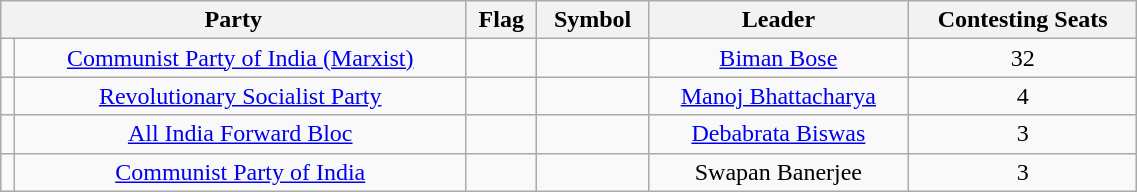<table class="wikitable" width="60%" style="text-align:center">
<tr>
<th colspan="2">Party</th>
<th>Flag</th>
<th>Symbol</th>
<th>Leader</th>
<th>Contesting Seats</th>
</tr>
<tr>
<td></td>
<td><a href='#'>Communist Party of India (Marxist)</a></td>
<td></td>
<td></td>
<td><a href='#'>Biman Bose</a></td>
<td>32</td>
</tr>
<tr>
<td></td>
<td><a href='#'>Revolutionary Socialist Party</a></td>
<td></td>
<td></td>
<td><a href='#'>Manoj Bhattacharya</a></td>
<td>4</td>
</tr>
<tr>
<td></td>
<td><a href='#'>All India Forward Bloc</a></td>
<td></td>
<td></td>
<td><a href='#'>Debabrata Biswas</a></td>
<td>3</td>
</tr>
<tr>
<td></td>
<td><a href='#'>Communist Party of India</a></td>
<td></td>
<td></td>
<td>Swapan Banerjee</td>
<td>3</td>
</tr>
</table>
